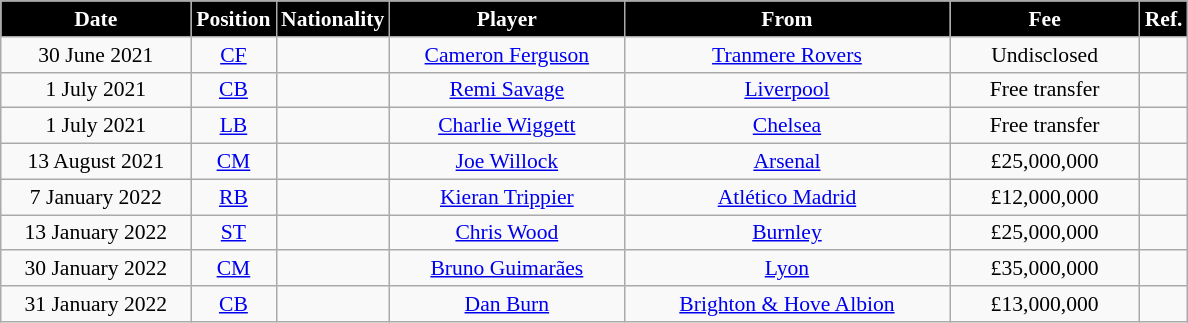<table class="wikitable" style="text-align:center;font-size:90%">
<tr>
<th style="background:black;color:#FFFFFF;width:120px">Date</th>
<th style="background:black;color:#FFFFFF;width:50px">Position</th>
<th style="background:black;color:#FFFFFF;width:50px">Nationality</th>
<th style="background:black;color:#FFFFFF;width:150px">Player</th>
<th style="background:black;color:#FFFFFF;width:210px">From</th>
<th style="background:black;color:#FFFFFF;width:120px">Fee</th>
<th style="background:black;color:#FFFFFF;width:25px">Ref.</th>
</tr>
<tr>
<td>30 June 2021</td>
<td><a href='#'>CF</a></td>
<td></td>
<td><a href='#'>Cameron Ferguson</a></td>
<td> <a href='#'>Tranmere Rovers</a></td>
<td>Undisclosed</td>
<td></td>
</tr>
<tr>
<td>1 July 2021</td>
<td><a href='#'>CB</a></td>
<td></td>
<td><a href='#'>Remi Savage</a></td>
<td> <a href='#'>Liverpool</a></td>
<td>Free transfer</td>
<td></td>
</tr>
<tr>
<td>1 July 2021</td>
<td><a href='#'>LB</a></td>
<td></td>
<td><a href='#'>Charlie Wiggett</a></td>
<td> <a href='#'>Chelsea</a></td>
<td>Free transfer</td>
<td></td>
</tr>
<tr>
<td>13 August 2021</td>
<td><a href='#'>CM</a></td>
<td></td>
<td><a href='#'>Joe Willock</a></td>
<td> <a href='#'>Arsenal</a></td>
<td>£25,000,000</td>
<td></td>
</tr>
<tr>
<td>7 January 2022</td>
<td><a href='#'>RB</a></td>
<td></td>
<td><a href='#'>Kieran Trippier</a></td>
<td> <a href='#'>Atlético Madrid</a></td>
<td>£12,000,000</td>
<td></td>
</tr>
<tr>
<td>13 January 2022</td>
<td><a href='#'>ST</a></td>
<td></td>
<td><a href='#'>Chris Wood</a></td>
<td> <a href='#'>Burnley</a></td>
<td>£25,000,000</td>
<td></td>
</tr>
<tr>
<td>30 January 2022</td>
<td><a href='#'>CM</a></td>
<td></td>
<td><a href='#'>Bruno Guimarães</a></td>
<td> <a href='#'>Lyon</a></td>
<td>£35,000,000</td>
<td></td>
</tr>
<tr>
<td>31 January 2022</td>
<td><a href='#'>CB</a></td>
<td></td>
<td><a href='#'>Dan Burn</a></td>
<td> <a href='#'>Brighton & Hove Albion</a></td>
<td>£13,000,000</td>
<td></td>
</tr>
</table>
